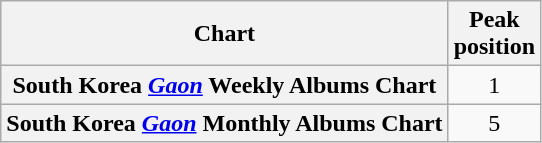<table class="wikitable sortable plainrowheaders">
<tr>
<th scope="col">Chart</th>
<th scope="col">Peak<br>position</th>
</tr>
<tr>
<th scope="row">South Korea <em><a href='#'>Gaon</a></em> Weekly Albums Chart</th>
<td style="text-align:center;">1</td>
</tr>
<tr>
<th scope="row">South Korea <em><a href='#'>Gaon</a></em> Monthly Albums Chart</th>
<td style="text-align:center;">5</td>
</tr>
</table>
